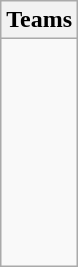<table class="wikitable">
<tr>
<th>Teams</th>
</tr>
<tr>
<td><br><br>
<br>
<br>
<br>
<br>
<br>
<br>
</td>
</tr>
</table>
